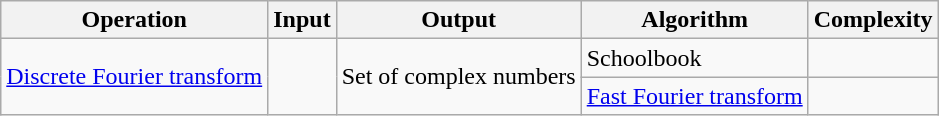<table class="wikitable">
<tr>
<th>Operation</th>
<th>Input</th>
<th>Output</th>
<th>Algorithm</th>
<th>Complexity</th>
</tr>
<tr>
<td rowspan=2><a href='#'>Discrete Fourier transform</a></td>
<td rowspan=2></td>
<td rowspan=2>Set of complex numbers</td>
<td>Schoolbook</td>
<td></td>
</tr>
<tr>
<td><a href='#'>Fast Fourier transform</a></td>
<td></td>
</tr>
</table>
